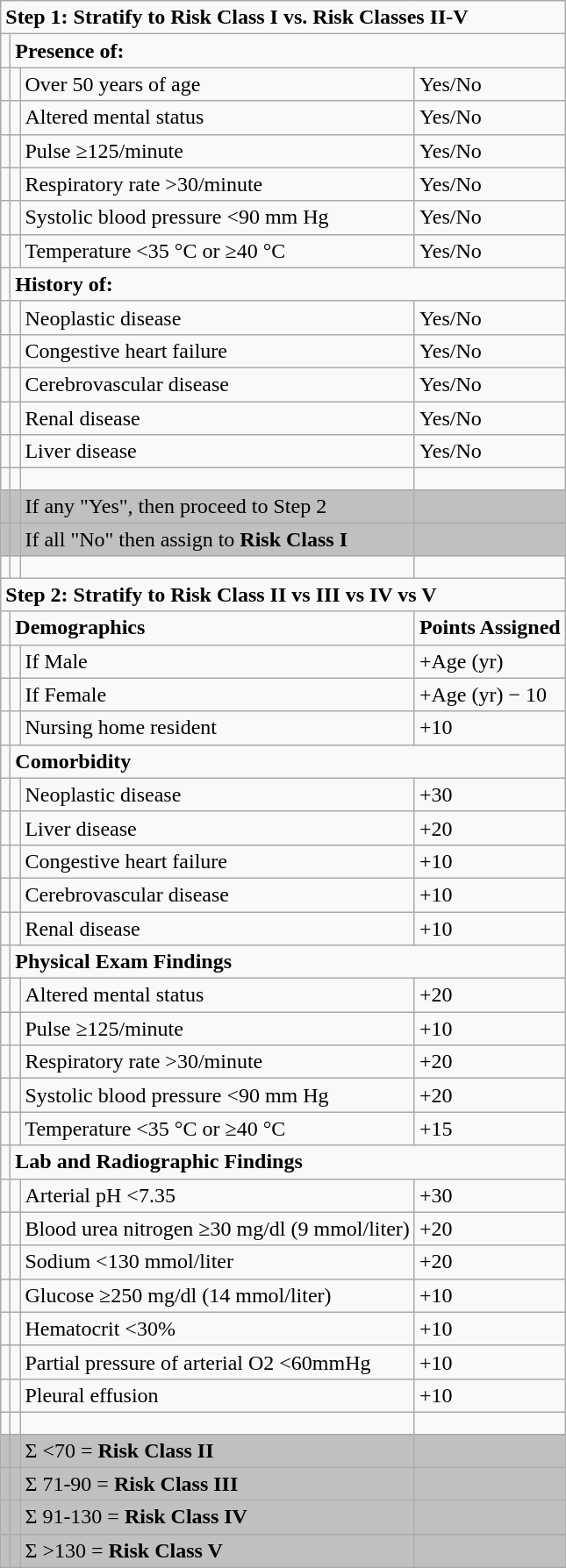<table class="wikitable"  border="3">
<tr valign="bottom">
<td style="font-size:12pt;font-weight:bold" width="400" height="16" colspan="4">Step 1: Stratify to Risk Class I vs. Risk Classes II-V</td>
</tr>
<tr valign="bottom">
<td style="font-weight:bold" height="9"></td>
<td style="font-weight:bold" colspan="3">Presence of:</td>
</tr>
<tr valign="bottom">
<td height="9"></td>
<td></td>
<td>Over 50 years of age</td>
<td>Yes/No</td>
</tr>
<tr valign="bottom">
<td height="9"></td>
<td></td>
<td>Altered mental status</td>
<td>Yes/No</td>
</tr>
<tr valign="bottom">
<td height="9"></td>
<td></td>
<td>Pulse ≥125/minute</td>
<td>Yes/No</td>
</tr>
<tr valign="bottom">
<td height="9"></td>
<td></td>
<td>Respiratory rate >30/minute</td>
<td>Yes/No</td>
</tr>
<tr valign="bottom">
<td height="9"></td>
<td></td>
<td>Systolic blood pressure <90 mm Hg</td>
<td>Yes/No</td>
</tr>
<tr valign="bottom">
<td height="9"></td>
<td></td>
<td>Temperature <35 °C or ≥40 °C</td>
<td>Yes/No</td>
</tr>
<tr valign="bottom">
<td height="9"></td>
<td style="font-weight:bold" colspan="3">History of:</td>
</tr>
<tr valign="bottom">
<td height="9"></td>
<td></td>
<td>Neoplastic disease</td>
<td>Yes/No</td>
</tr>
<tr valign="bottom">
<td height="9"></td>
<td></td>
<td>Congestive heart failure</td>
<td>Yes/No</td>
</tr>
<tr valign="bottom">
<td height="9"></td>
<td></td>
<td>Cerebrovascular disease</td>
<td>Yes/No</td>
</tr>
<tr valign="bottom">
<td height="9"></td>
<td></td>
<td>Renal disease</td>
<td>Yes/No</td>
</tr>
<tr valign="bottom">
<td height="9"></td>
<td></td>
<td>Liver disease</td>
<td>Yes/No</td>
</tr>
<tr valign="bottom">
<td height="9"></td>
<td></td>
<td></td>
<td></td>
</tr>
<tr style="background-color:#C0C0C0"  valign="bottom">
<td height="9"></td>
<td></td>
<td>If any "Yes", then proceed to Step 2</td>
<td></td>
</tr>
<tr style="background-color:#C0C0C0"  valign="bottom">
<td height="9"></td>
<td></td>
<td>If all "No" then assign to <strong>Risk Class I</strong></td>
<td></td>
</tr>
<tr valign="bottom">
<td height="9"></td>
<td></td>
<td></td>
<td></td>
</tr>
<tr valign="bottom">
<td style="font-size:12pt;font-weight:bold" height="16" colspan="4">Step 2: Stratify to Risk Class II vs III vs IV vs V</td>
</tr>
<tr valign="bottom">
<td height="9"></td>
<td style="font-weight:bold" colspan="2">Demographics</td>
<td style="font-weight:bold">Points Assigned</td>
</tr>
<tr valign="bottom">
<td height="9"></td>
<td></td>
<td>If Male</td>
<td>+Age (yr)</td>
</tr>
<tr valign="bottom">
<td height="9"></td>
<td></td>
<td>If Female</td>
<td>+Age (yr) − 10</td>
</tr>
<tr valign="bottom">
<td height="9"></td>
<td></td>
<td>Nursing home resident</td>
<td>+10</td>
</tr>
<tr valign="bottom">
<td height="9"></td>
<td style="font-weight:bold" colspan="3">Comorbidity</td>
</tr>
<tr valign="bottom">
<td height="9"></td>
<td></td>
<td>Neoplastic disease</td>
<td>+30</td>
</tr>
<tr valign="bottom">
<td height="9"></td>
<td></td>
<td>Liver disease</td>
<td>+20</td>
</tr>
<tr valign="bottom">
<td height="9"></td>
<td></td>
<td>Congestive heart failure</td>
<td>+10</td>
</tr>
<tr valign="bottom">
<td height="9"></td>
<td></td>
<td>Cerebrovascular disease</td>
<td>+10</td>
</tr>
<tr valign="bottom">
<td height="9"></td>
<td></td>
<td>Renal disease</td>
<td>+10</td>
</tr>
<tr valign="bottom">
<td height="9"></td>
<td style="font-weight:bold" colspan="3">Physical Exam Findings</td>
</tr>
<tr valign="bottom">
<td height="9"></td>
<td></td>
<td>Altered mental status</td>
<td>+20</td>
</tr>
<tr valign="bottom">
<td height="9"></td>
<td></td>
<td>Pulse ≥125/minute</td>
<td>+10</td>
</tr>
<tr valign="bottom">
<td height="9"></td>
<td></td>
<td>Respiratory rate >30/minute</td>
<td>+20</td>
</tr>
<tr valign="bottom">
<td height="9"></td>
<td></td>
<td>Systolic blood pressure <90 mm Hg</td>
<td>+20</td>
</tr>
<tr valign="bottom">
<td height="9"></td>
<td></td>
<td>Temperature <35 °C or ≥40 °C</td>
<td>+15</td>
</tr>
<tr valign="bottom">
<td height="9"></td>
<td style="font-weight:bold" colspan="3">Lab and Radiographic Findings</td>
</tr>
<tr valign="bottom">
<td height="9"></td>
<td></td>
<td>Arterial pH <7.35</td>
<td>+30</td>
</tr>
<tr valign="bottom">
<td height="9"></td>
<td></td>
<td>Blood urea nitrogen ≥30 mg/dl (9 mmol/liter)</td>
<td>+20</td>
</tr>
<tr valign="bottom">
<td height="9"></td>
<td></td>
<td>Sodium <130 mmol/liter</td>
<td>+20</td>
</tr>
<tr valign="bottom">
<td height="9"></td>
<td></td>
<td>Glucose ≥250 mg/dl (14 mmol/liter)</td>
<td>+10</td>
</tr>
<tr valign="bottom">
<td height="9"></td>
<td></td>
<td>Hematocrit <30%</td>
<td>+10</td>
</tr>
<tr valign="bottom">
<td height="9"></td>
<td></td>
<td>Partial pressure of arterial O2 <60mmHg</td>
<td>+10</td>
</tr>
<tr valign="bottom">
<td height="9"></td>
<td></td>
<td>Pleural effusion</td>
<td>+10</td>
</tr>
<tr valign="bottom">
<td height="9"></td>
<td></td>
<td></td>
<td></td>
</tr>
<tr style="background-color:#C0C0C0"  valign="bottom">
<td height="9"></td>
<td></td>
<td>Σ <70 = <strong>Risk Class II</strong></td>
<td></td>
</tr>
<tr style="background-color:#C0C0C0"  valign="bottom">
<td height="9"></td>
<td></td>
<td>Σ 71-90 = <strong>Risk Class III</strong></td>
<td></td>
</tr>
<tr style="background-color:#C0C0C0"  valign="bottom">
<td height="9"></td>
<td></td>
<td>Σ 91-130 = <strong>Risk Class IV</strong></td>
<td></td>
</tr>
<tr style="background-color:#C0C0C0"  valign="bottom">
<td height="9"></td>
<td></td>
<td>Σ >130 = <strong>Risk Class V</strong></td>
<td></td>
</tr>
</table>
